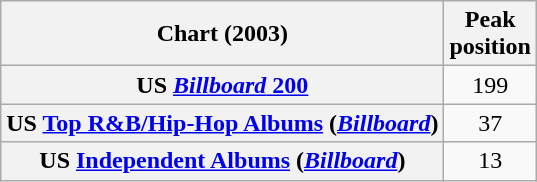<table class="wikitable sortable plainrowheaders" style="text-align:center">
<tr>
<th scope="col">Chart (2003)</th>
<th scope="col">Peak<br>position</th>
</tr>
<tr>
<th scope="row">US <a href='#'><em>Billboard</em> 200</a></th>
<td>199</td>
</tr>
<tr>
<th scope="row">US <a href='#'>Top R&B/Hip-Hop Albums</a> (<em><a href='#'>Billboard</a></em>)</th>
<td>37</td>
</tr>
<tr>
<th scope="row">US <a href='#'>Independent Albums</a> (<em><a href='#'>Billboard</a></em>)</th>
<td>13</td>
</tr>
</table>
